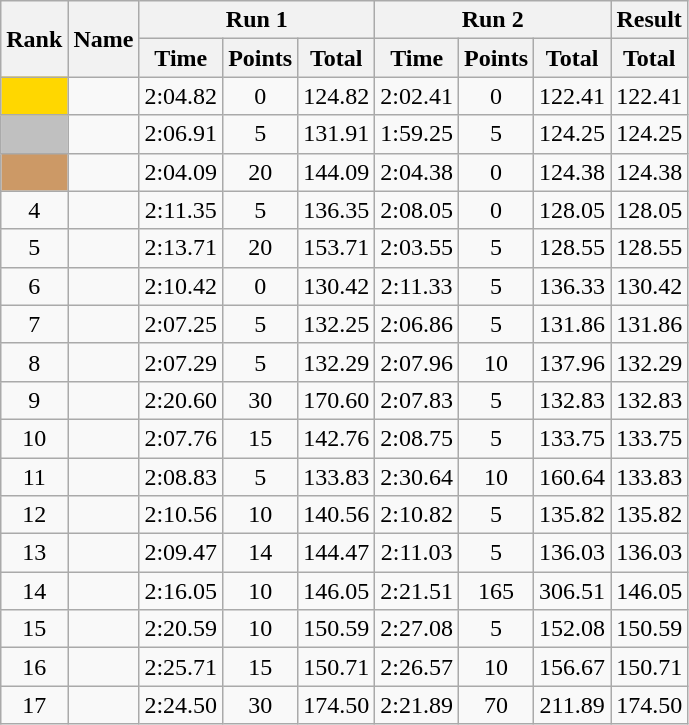<table class="wikitable" style="text-align:center">
<tr>
<th rowspan=2>Rank</th>
<th rowspan=2>Name</th>
<th colspan=3>Run 1</th>
<th colspan=3>Run 2</th>
<th>Result</th>
</tr>
<tr>
<th>Time</th>
<th>Points</th>
<th>Total</th>
<th>Time</th>
<th>Points</th>
<th>Total</th>
<th>Total</th>
</tr>
<tr>
<td bgcolor=gold></td>
<td align=left></td>
<td>2:04.82</td>
<td>0</td>
<td>124.82</td>
<td>2:02.41</td>
<td>0</td>
<td>122.41</td>
<td>122.41</td>
</tr>
<tr>
<td bgcolor=silver></td>
<td align=left></td>
<td>2:06.91</td>
<td>5</td>
<td>131.91</td>
<td>1:59.25</td>
<td>5</td>
<td>124.25</td>
<td>124.25</td>
</tr>
<tr>
<td bgcolor=cc9966></td>
<td align=left></td>
<td>2:04.09</td>
<td>20</td>
<td>144.09</td>
<td>2:04.38</td>
<td>0</td>
<td>124.38</td>
<td>124.38</td>
</tr>
<tr>
<td>4</td>
<td align=left></td>
<td>2:11.35</td>
<td>5</td>
<td>136.35</td>
<td>2:08.05</td>
<td>0</td>
<td>128.05</td>
<td>128.05</td>
</tr>
<tr>
<td>5</td>
<td align=left></td>
<td>2:13.71</td>
<td>20</td>
<td>153.71</td>
<td>2:03.55</td>
<td>5</td>
<td>128.55</td>
<td>128.55</td>
</tr>
<tr>
<td>6</td>
<td align=left></td>
<td>2:10.42</td>
<td>0</td>
<td>130.42</td>
<td>2:11.33</td>
<td>5</td>
<td>136.33</td>
<td>130.42</td>
</tr>
<tr>
<td>7</td>
<td align=left></td>
<td>2:07.25</td>
<td>5</td>
<td>132.25</td>
<td>2:06.86</td>
<td>5</td>
<td>131.86</td>
<td>131.86</td>
</tr>
<tr>
<td>8</td>
<td align=left></td>
<td>2:07.29</td>
<td>5</td>
<td>132.29</td>
<td>2:07.96</td>
<td>10</td>
<td>137.96</td>
<td>132.29</td>
</tr>
<tr>
<td>9</td>
<td align=left></td>
<td>2:20.60</td>
<td>30</td>
<td>170.60</td>
<td>2:07.83</td>
<td>5</td>
<td>132.83</td>
<td>132.83</td>
</tr>
<tr>
<td>10</td>
<td align=left></td>
<td>2:07.76</td>
<td>15</td>
<td>142.76</td>
<td>2:08.75</td>
<td>5</td>
<td>133.75</td>
<td>133.75</td>
</tr>
<tr>
<td>11</td>
<td align=left></td>
<td>2:08.83</td>
<td>5</td>
<td>133.83</td>
<td>2:30.64</td>
<td>10</td>
<td>160.64</td>
<td>133.83</td>
</tr>
<tr>
<td>12</td>
<td align=left></td>
<td>2:10.56</td>
<td>10</td>
<td>140.56</td>
<td>2:10.82</td>
<td>5</td>
<td>135.82</td>
<td>135.82</td>
</tr>
<tr>
<td>13</td>
<td align=left></td>
<td>2:09.47</td>
<td>14</td>
<td>144.47</td>
<td>2:11.03</td>
<td>5</td>
<td>136.03</td>
<td>136.03</td>
</tr>
<tr>
<td>14</td>
<td align=left></td>
<td>2:16.05</td>
<td>10</td>
<td>146.05</td>
<td>2:21.51</td>
<td>165</td>
<td>306.51</td>
<td>146.05</td>
</tr>
<tr>
<td>15</td>
<td align=left></td>
<td>2:20.59</td>
<td>10</td>
<td>150.59</td>
<td>2:27.08</td>
<td>5</td>
<td>152.08</td>
<td>150.59</td>
</tr>
<tr>
<td>16</td>
<td align=left></td>
<td>2:25.71</td>
<td>15</td>
<td>150.71</td>
<td>2:26.57</td>
<td>10</td>
<td>156.67</td>
<td>150.71</td>
</tr>
<tr>
<td>17</td>
<td align=left></td>
<td>2:24.50</td>
<td>30</td>
<td>174.50</td>
<td>2:21.89</td>
<td>70</td>
<td>211.89</td>
<td>174.50</td>
</tr>
</table>
